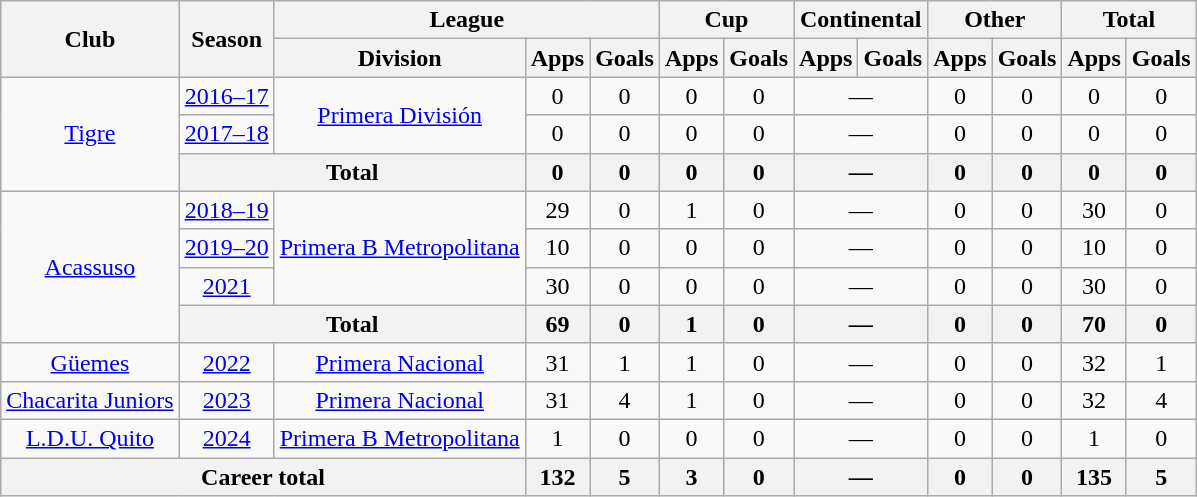<table class="wikitable" style="text-align:center">
<tr>
<th rowspan="2">Club</th>
<th rowspan="2">Season</th>
<th colspan="3">League</th>
<th colspan="2">Cup</th>
<th colspan="2">Continental</th>
<th colspan="2">Other</th>
<th colspan="2">Total</th>
</tr>
<tr>
<th>Division</th>
<th>Apps</th>
<th>Goals</th>
<th>Apps</th>
<th>Goals</th>
<th>Apps</th>
<th>Goals</th>
<th>Apps</th>
<th>Goals</th>
<th>Apps</th>
<th>Goals</th>
</tr>
<tr>
<td rowspan="3"><a href='#'>Tigre</a></td>
<td><a href='#'>2016–17</a></td>
<td rowspan="2"><a href='#'>Primera División</a></td>
<td>0</td>
<td>0</td>
<td>0</td>
<td>0</td>
<td colspan="2">—</td>
<td>0</td>
<td>0</td>
<td>0</td>
<td>0</td>
</tr>
<tr>
<td><a href='#'>2017–18</a></td>
<td>0</td>
<td>0</td>
<td>0</td>
<td>0</td>
<td colspan="2">—</td>
<td>0</td>
<td>0</td>
<td>0</td>
<td>0</td>
</tr>
<tr>
<th colspan="2">Total</th>
<th>0</th>
<th>0</th>
<th>0</th>
<th>0</th>
<th colspan="2">—</th>
<th>0</th>
<th>0</th>
<th>0</th>
<th>0</th>
</tr>
<tr>
<td rowspan="4"><a href='#'>Acassuso</a></td>
<td><a href='#'>2018–19</a></td>
<td rowspan="3"><a href='#'>Primera B Metropolitana</a></td>
<td>29</td>
<td>0</td>
<td>1</td>
<td>0</td>
<td colspan="2">—</td>
<td>0</td>
<td>0</td>
<td>30</td>
<td>0</td>
</tr>
<tr>
<td><a href='#'>2019–20</a></td>
<td>10</td>
<td>0</td>
<td>0</td>
<td>0</td>
<td colspan="2">—</td>
<td>0</td>
<td>0</td>
<td>10</td>
<td>0</td>
</tr>
<tr>
<td><a href='#'>2021</a></td>
<td>30</td>
<td>0</td>
<td>0</td>
<td>0</td>
<td colspan="2">—</td>
<td>0</td>
<td>0</td>
<td>30</td>
<td>0</td>
</tr>
<tr>
<th colspan="2">Total</th>
<th>69</th>
<th>0</th>
<th>1</th>
<th>0</th>
<th colspan="2">—</th>
<th>0</th>
<th>0</th>
<th>70</th>
<th>0</th>
</tr>
<tr>
<td rowspan="1"><a href='#'>Güemes</a></td>
<td><a href='#'>2022</a></td>
<td rowspan="1"><a href='#'>Primera Nacional</a></td>
<td>31</td>
<td>1</td>
<td>1</td>
<td>0</td>
<td colspan="2">—</td>
<td>0</td>
<td>0</td>
<td>32</td>
<td>1</td>
</tr>
<tr>
<td rowspan="1"><a href='#'>Chacarita Juniors</a></td>
<td><a href='#'>2023</a></td>
<td rowspan="1"><a href='#'>Primera Nacional</a></td>
<td>31</td>
<td>4</td>
<td>1</td>
<td>0</td>
<td colspan="2">—</td>
<td>0</td>
<td>0</td>
<td>32</td>
<td>4</td>
</tr>
<tr>
<td rowspan="1"><a href='#'>L.D.U. Quito</a></td>
<td><a href='#'>2024</a></td>
<td rowspan="1"><a href='#'>Primera B Metropolitana</a></td>
<td>1</td>
<td>0</td>
<td>0</td>
<td>0</td>
<td colspan="2">—</td>
<td>0</td>
<td>0</td>
<td>1</td>
<td>0</td>
</tr>
<tr>
<th colspan="3">Career total</th>
<th>132</th>
<th>5</th>
<th>3</th>
<th>0</th>
<th colspan="2">—</th>
<th>0</th>
<th>0</th>
<th>135</th>
<th>5</th>
</tr>
</table>
